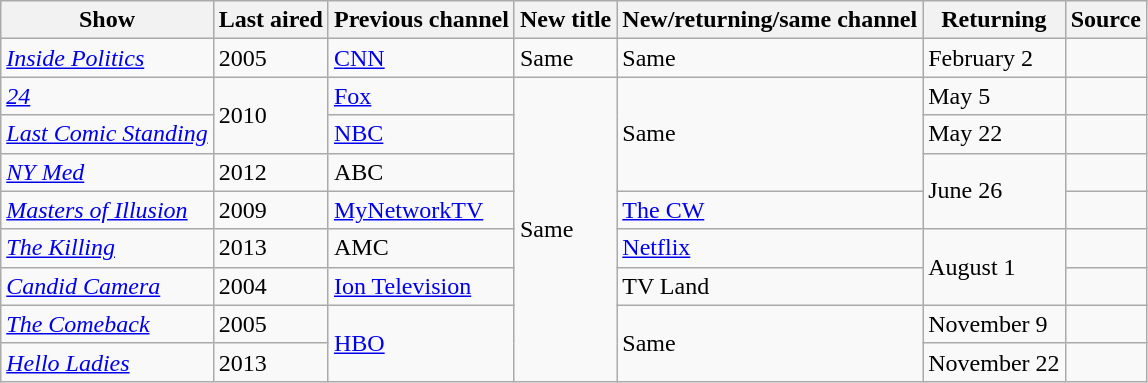<table class="wikitable sortable">
<tr>
<th>Show</th>
<th>Last aired</th>
<th>Previous channel</th>
<th>New title</th>
<th>New/returning/same channel</th>
<th>Returning</th>
<th>Source</th>
</tr>
<tr>
<td><em><a href='#'>Inside Politics</a></em></td>
<td>2005</td>
<td><a href='#'>CNN</a></td>
<td>Same</td>
<td>Same</td>
<td>February 2</td>
<td></td>
</tr>
<tr>
<td><em><a href='#'>24</a></em></td>
<td rowspan="2">2010</td>
<td><a href='#'>Fox</a></td>
<td rowspan="8">Same</td>
<td rowspan="3">Same</td>
<td>May 5</td>
<td></td>
</tr>
<tr>
<td><em><a href='#'>Last Comic Standing</a></em></td>
<td><a href='#'>NBC</a></td>
<td>May 22</td>
<td></td>
</tr>
<tr>
<td><em><a href='#'>NY Med</a></em></td>
<td>2012</td>
<td>ABC</td>
<td rowspan="2">June 26</td>
<td></td>
</tr>
<tr>
<td><em><a href='#'>Masters of Illusion</a></em></td>
<td>2009</td>
<td><a href='#'>MyNetworkTV</a></td>
<td><a href='#'>The CW</a></td>
<td></td>
</tr>
<tr>
<td><em><a href='#'>The Killing</a></em></td>
<td>2013</td>
<td>AMC</td>
<td><a href='#'>Netflix</a></td>
<td rowspan="2">August 1</td>
<td></td>
</tr>
<tr>
<td><em><a href='#'>Candid Camera</a></em></td>
<td>2004</td>
<td><a href='#'>Ion Television</a></td>
<td>TV Land</td>
<td></td>
</tr>
<tr>
<td><em><a href='#'>The Comeback</a></em></td>
<td>2005</td>
<td rowspan="2"><a href='#'>HBO</a></td>
<td rowspan="2">Same</td>
<td>November 9</td>
<td></td>
</tr>
<tr>
<td><em><a href='#'>Hello Ladies</a></em></td>
<td>2013</td>
<td>November 22</td>
<td></td>
</tr>
</table>
